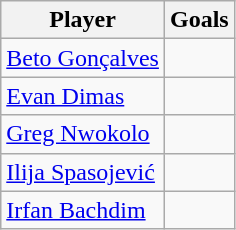<table class="wikitable sortable" style="text-align: left;">
<tr>
<th>Player</th>
<th>Goals</th>
</tr>
<tr>
<td><a href='#'>Beto Gonçalves</a></td>
<td></td>
</tr>
<tr>
<td><a href='#'>Evan Dimas</a></td>
<td></td>
</tr>
<tr>
<td><a href='#'>Greg Nwokolo</a></td>
<td></td>
</tr>
<tr>
<td><a href='#'>Ilija Spasojević</a></td>
<td></td>
</tr>
<tr>
<td><a href='#'>Irfan Bachdim</a></td>
<td></td>
</tr>
</table>
